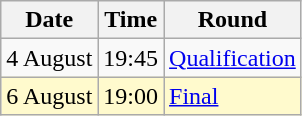<table class="wikitable">
<tr>
<th>Date</th>
<th>Time</th>
<th>Round</th>
</tr>
<tr>
<td>4 August</td>
<td>19:45</td>
<td><a href='#'>Qualification</a></td>
</tr>
<tr style=background:lemonchiffon>
<td>6 August</td>
<td>19:00</td>
<td><a href='#'>Final</a></td>
</tr>
</table>
